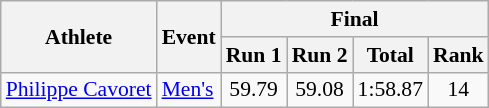<table class="wikitable" style="font-size:90%">
<tr>
<th rowspan="2">Athlete</th>
<th rowspan="2">Event</th>
<th colspan="4">Final</th>
</tr>
<tr>
<th>Run 1</th>
<th>Run 2</th>
<th>Total</th>
<th>Rank</th>
</tr>
<tr>
<td><a href='#'>Philippe Cavoret</a></td>
<td><a href='#'>Men's</a></td>
<td align="center">59.79</td>
<td align="center">59.08</td>
<td align="center">1:58.87</td>
<td align="center">14</td>
</tr>
</table>
